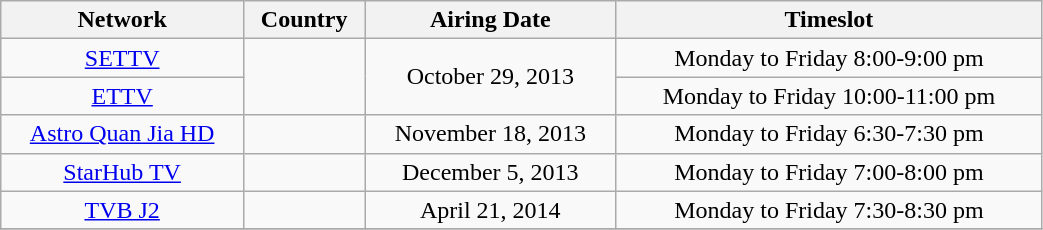<table class="wikitable" style="text-align:center;width:55%;">
<tr>
<th>Network</th>
<th>Country</th>
<th>Airing Date</th>
<th>Timeslot</th>
</tr>
<tr>
<td><a href='#'>SETTV</a></td>
<td rowspan=2></td>
<td rowspan=2>October 29, 2013</td>
<td>Monday to Friday 8:00-9:00 pm</td>
</tr>
<tr>
<td><a href='#'>ETTV</a></td>
<td>Monday to Friday 10:00-11:00 pm</td>
</tr>
<tr>
<td><a href='#'>Astro Quan Jia HD</a></td>
<td></td>
<td>November 18, 2013</td>
<td>Monday to Friday 6:30-7:30 pm</td>
</tr>
<tr>
<td><a href='#'>StarHub TV</a></td>
<td></td>
<td>December 5, 2013</td>
<td>Monday to Friday 7:00-8:00 pm</td>
</tr>
<tr>
<td><a href='#'>TVB J2</a></td>
<td></td>
<td>April 21, 2014</td>
<td>Monday to Friday 7:30-8:30 pm</td>
</tr>
<tr>
</tr>
</table>
